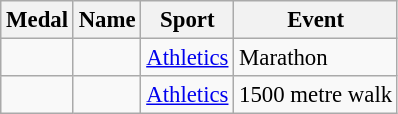<table class="wikitable sortable" style="font-size:95%">
<tr>
<th>Medal</th>
<th>Name</th>
<th>Sport</th>
<th>Event</th>
</tr>
<tr>
<td></td>
<td></td>
<td><a href='#'>Athletics</a></td>
<td>Marathon</td>
</tr>
<tr>
<td></td>
<td></td>
<td><a href='#'>Athletics</a></td>
<td>1500 metre walk</td>
</tr>
</table>
